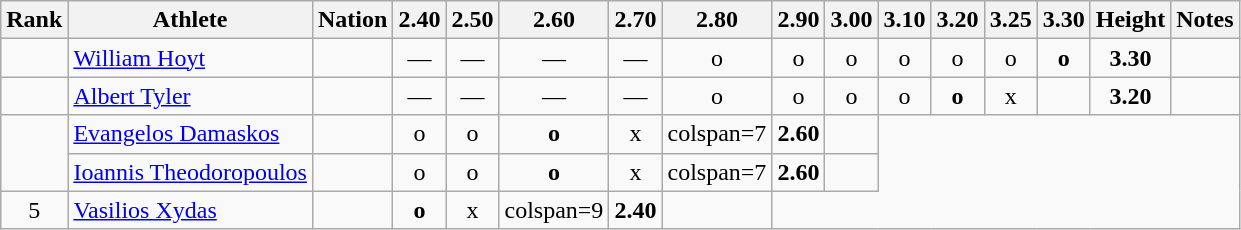<table class="wikitable sortable" style="text-align:center">
<tr>
<th>Rank</th>
<th>Athlete</th>
<th>Nation</th>
<th>2.40</th>
<th>2.50</th>
<th>2.60</th>
<th>2.70</th>
<th>2.80</th>
<th>2.90</th>
<th>3.00</th>
<th>3.10</th>
<th>3.20</th>
<th>3.25</th>
<th>3.30</th>
<th>Height</th>
<th>Notes</th>
</tr>
<tr>
<td></td>
<td align=left><a href='#'>William Hoyt</a></td>
<td align=left></td>
<td>—</td>
<td>—</td>
<td>—</td>
<td>—</td>
<td>o</td>
<td>o</td>
<td>o</td>
<td>o</td>
<td>o</td>
<td>o</td>
<td><strong>o</strong></td>
<td><strong>3.30</strong></td>
<td></td>
</tr>
<tr>
<td></td>
<td align=left><a href='#'>Albert Tyler</a></td>
<td align=left></td>
<td>—</td>
<td>—</td>
<td>—</td>
<td>—</td>
<td>o</td>
<td>o</td>
<td>o</td>
<td>o</td>
<td><strong>o</strong></td>
<td>x</td>
<td></td>
<td><strong>3.20</strong></td>
<td></td>
</tr>
<tr>
<td rowspan=2></td>
<td align=left><a href='#'>Evangelos Damaskos</a></td>
<td align=left></td>
<td>o</td>
<td>o</td>
<td><strong>o</strong></td>
<td>x</td>
<td>colspan=7 </td>
<td><strong>2.60</strong></td>
<td></td>
</tr>
<tr>
<td align=left><a href='#'>Ioannis Theodoropoulos</a></td>
<td align=left></td>
<td>o</td>
<td>o</td>
<td><strong>o</strong></td>
<td>x</td>
<td>colspan=7 </td>
<td><strong>2.60</strong></td>
<td></td>
</tr>
<tr>
<td>5</td>
<td align=left><a href='#'>Vasilios Xydas</a></td>
<td align=left></td>
<td><strong>o</strong></td>
<td>x</td>
<td>colspan=9 </td>
<td><strong>2.40</strong></td>
<td></td>
</tr>
</table>
